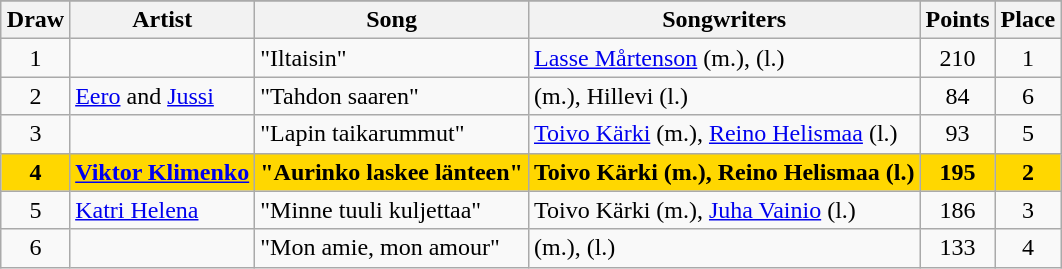<table class="sortable wikitable" style="margin: 1em auto 1em auto">
<tr>
</tr>
<tr>
<th>Draw</th>
<th>Artist</th>
<th>Song</th>
<th>Songwriters</th>
<th>Points</th>
<th>Place</th>
</tr>
<tr>
<td align="center">1</td>
<td></td>
<td>"Iltaisin"</td>
<td><a href='#'>Lasse Mårtenson</a> (m.),  (l.)</td>
<td align="center">210</td>
<td align="center">1</td>
</tr>
<tr>
<td align="center">2</td>
<td><a href='#'>Eero</a> and <a href='#'>Jussi</a></td>
<td>"Tahdon saaren"</td>
<td> (m.), Hillevi (l.)</td>
<td align="center">84</td>
<td align="center">6</td>
</tr>
<tr>
<td align="center">3</td>
<td></td>
<td>"Lapin taikarummut"</td>
<td><a href='#'>Toivo Kärki</a> (m.), <a href='#'>Reino Helismaa</a> (l.)</td>
<td align="center">93</td>
<td align="center">5</td>
</tr>
<tr style="font-weight:bold;background:gold;">
<td align="center">4</td>
<td><a href='#'>Viktor Klimenko</a></td>
<td>"Aurinko laskee länteen"</td>
<td>Toivo Kärki (m.), Reino Helismaa (l.)</td>
<td align="center">195</td>
<td align="center">2</td>
</tr>
<tr>
<td align="center">5</td>
<td><a href='#'>Katri Helena</a></td>
<td>"Minne tuuli kuljettaa"</td>
<td>Toivo Kärki (m.), <a href='#'>Juha Vainio</a> (l.)</td>
<td align="center">186</td>
<td align="center">3</td>
</tr>
<tr>
<td align="center">6</td>
<td></td>
<td>"Mon amie, mon amour"</td>
<td> (m.),  (l.)</td>
<td align="center">133</td>
<td align="center">4</td>
</tr>
</table>
